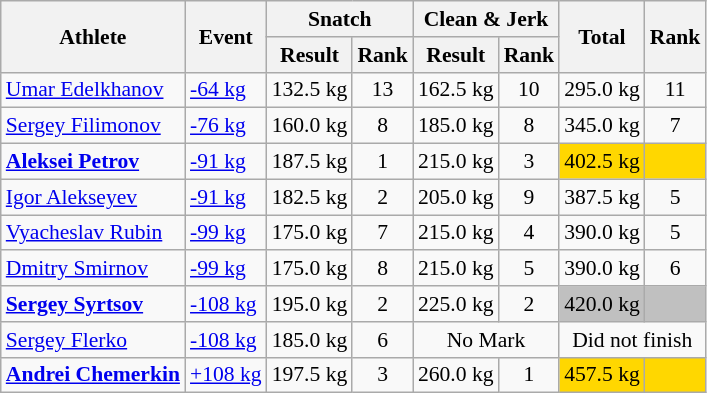<table class="wikitable" style="font-size:90%">
<tr>
<th rowspan="2">Athlete</th>
<th rowspan="2">Event</th>
<th colspan="2">Snatch</th>
<th colspan="2">Clean & Jerk</th>
<th rowspan="2">Total</th>
<th rowspan="2">Rank</th>
</tr>
<tr>
<th>Result</th>
<th>Rank</th>
<th>Result</th>
<th>Rank</th>
</tr>
<tr>
<td><a href='#'>Umar Edelkhanov</a></td>
<td><a href='#'>-64 kg</a></td>
<td align="center">132.5 kg</td>
<td align="center">13</td>
<td align="center">162.5 kg</td>
<td align="center">10</td>
<td align="center">295.0 kg</td>
<td align="center">11</td>
</tr>
<tr>
<td><a href='#'>Sergey Filimonov</a></td>
<td><a href='#'>-76 kg</a></td>
<td align="center">160.0 kg</td>
<td align="center">8</td>
<td align="center">185.0 kg</td>
<td align="center">8</td>
<td align="center">345.0 kg</td>
<td align="center">7</td>
</tr>
<tr>
<td><strong><a href='#'>Aleksei Petrov</a></strong></td>
<td><a href='#'>-91 kg</a></td>
<td align="center">187.5 kg</td>
<td align="center">1</td>
<td align="center">215.0 kg</td>
<td align="center">3</td>
<td align="center" bgcolor=gold>402.5 kg</td>
<td align="center" bgcolor=gold></td>
</tr>
<tr>
<td><a href='#'>Igor Alekseyev</a></td>
<td><a href='#'>-91 kg</a></td>
<td align="center">182.5 kg</td>
<td align="center">2</td>
<td align="center">205.0 kg</td>
<td align="center">9</td>
<td align="center">387.5 kg</td>
<td align="center">5</td>
</tr>
<tr>
<td><a href='#'>Vyacheslav Rubin</a></td>
<td><a href='#'>-99 kg</a></td>
<td align="center">175.0 kg</td>
<td align="center">7</td>
<td align="center">215.0 kg</td>
<td align="center">4</td>
<td align="center">390.0 kg</td>
<td align="center">5</td>
</tr>
<tr>
<td><a href='#'>Dmitry Smirnov</a></td>
<td><a href='#'>-99 kg</a></td>
<td align="center">175.0 kg</td>
<td align="center">8</td>
<td align="center">215.0 kg</td>
<td align="center">5</td>
<td align="center">390.0 kg</td>
<td align="center">6</td>
</tr>
<tr>
<td><strong><a href='#'>Sergey Syrtsov</a></strong></td>
<td><a href='#'>-108 kg</a></td>
<td align="center">195.0 kg</td>
<td align="center">2</td>
<td align="center">225.0 kg</td>
<td align="center">2</td>
<td align="center" bgcolor=silver>420.0 kg</td>
<td align="center" bgcolor=silver></td>
</tr>
<tr>
<td><a href='#'>Sergey Flerko</a></td>
<td><a href='#'>-108 kg</a></td>
<td align="center">185.0 kg</td>
<td align="center">6</td>
<td colspan=2 align="center">No Mark</td>
<td colspan=2 align="center">Did not finish</td>
</tr>
<tr>
<td><strong><a href='#'>Andrei Chemerkin</a></strong></td>
<td><a href='#'>+108 kg</a></td>
<td align="center">197.5 kg</td>
<td align="center">3</td>
<td align="center">260.0 kg</td>
<td align="center">1</td>
<td align="center" bgcolor=gold>457.5 kg</td>
<td align="center" bgcolor=gold></td>
</tr>
</table>
